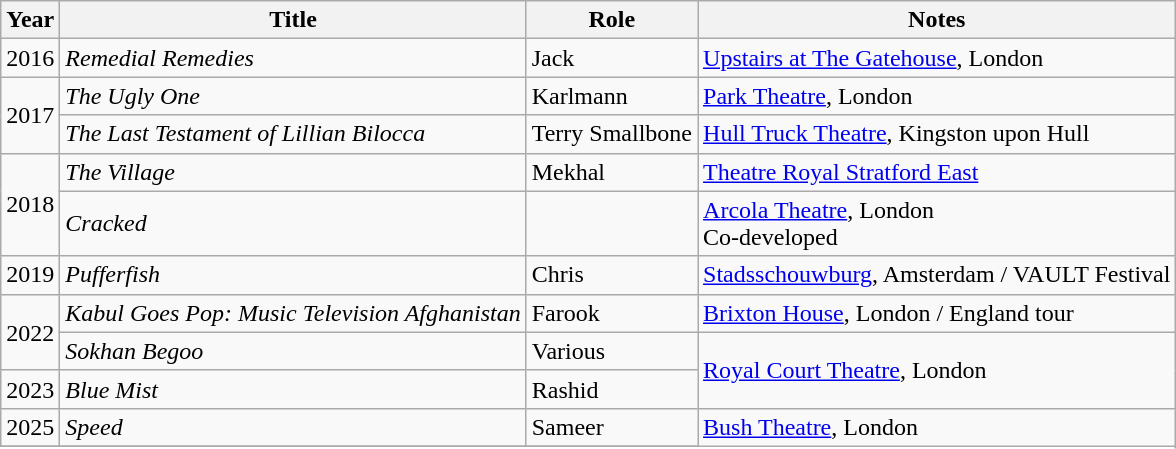<table class="wikitable sortable">
<tr>
<th>Year</th>
<th>Title</th>
<th>Role</th>
<th class="unsortable">Notes</th>
</tr>
<tr>
<td>2016</td>
<td><em>Remedial Remedies</em></td>
<td>Jack</td>
<td><a href='#'>Upstairs at The Gatehouse</a>, London</td>
</tr>
<tr>
<td rowspan="2">2017</td>
<td><em>The Ugly One</em></td>
<td>Karlmann</td>
<td><a href='#'>Park Theatre</a>, London</td>
</tr>
<tr>
<td><em>The Last Testament of Lillian Bilocca</em></td>
<td>Terry Smallbone</td>
<td><a href='#'>Hull Truck Theatre</a>, Kingston upon Hull</td>
</tr>
<tr>
<td rowspan="2">2018</td>
<td><em>The Village</em></td>
<td>Mekhal</td>
<td><a href='#'>Theatre Royal Stratford East</a></td>
</tr>
<tr>
<td><em>Cracked</em></td>
<td></td>
<td><a href='#'>Arcola Theatre</a>, London<br>Co-developed</td>
</tr>
<tr>
<td>2019</td>
<td><em>Pufferfish</em></td>
<td>Chris</td>
<td><a href='#'>Stadsschouwburg</a>, Amsterdam / VAULT Festival</td>
</tr>
<tr>
<td rowspan="2">2022</td>
<td><em>Kabul Goes Pop: Music Television Afghanistan</em></td>
<td>Farook</td>
<td><a href='#'>Brixton House</a>, London / England tour</td>
</tr>
<tr>
<td><em>Sokhan Begoo</em></td>
<td>Various</td>
<td rowspan="2"><a href='#'>Royal Court Theatre</a>, London</td>
</tr>
<tr>
<td>2023</td>
<td><em>Blue Mist</em></td>
<td>Rashid</td>
</tr>
<tr>
<td>2025</td>
<td><em>Speed</em></td>
<td>Sameer</td>
<td rowspan="2"><a href='#'>Bush Theatre</a>, London</td>
</tr>
<tr>
</tr>
</table>
